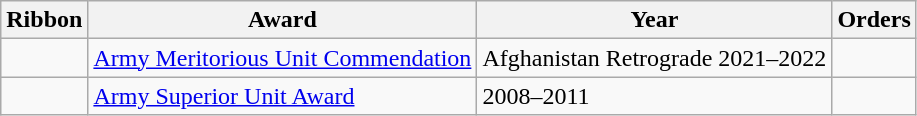<table class="wikitable">
<tr>
<th>Ribbon</th>
<th>Award</th>
<th>Year</th>
<th>Orders</th>
</tr>
<tr>
<td></td>
<td><a href='#'>Army Meritorious Unit Commendation</a></td>
<td>Afghanistan Retrograde 2021–2022</td>
<td></td>
</tr>
<tr>
<td></td>
<td><a href='#'>Army Superior Unit Award</a></td>
<td>2008–2011</td>
<td></td>
</tr>
</table>
